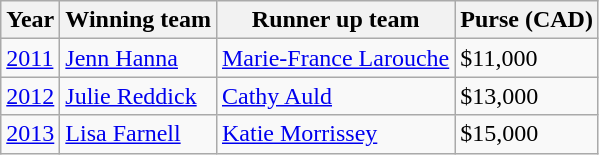<table class="wikitable">
<tr>
<th>Year</th>
<th>Winning team</th>
<th>Runner up team</th>
<th>Purse (CAD)</th>
</tr>
<tr>
<td><a href='#'>2011</a></td>
<td> <a href='#'>Jenn Hanna</a></td>
<td> <a href='#'>Marie-France Larouche</a></td>
<td>$11,000</td>
</tr>
<tr>
<td><a href='#'>2012</a></td>
<td> <a href='#'>Julie Reddick</a></td>
<td> <a href='#'>Cathy Auld</a></td>
<td>$13,000</td>
</tr>
<tr>
<td><a href='#'>2013</a></td>
<td> <a href='#'>Lisa Farnell</a></td>
<td> <a href='#'>Katie Morrissey</a></td>
<td>$15,000</td>
</tr>
</table>
